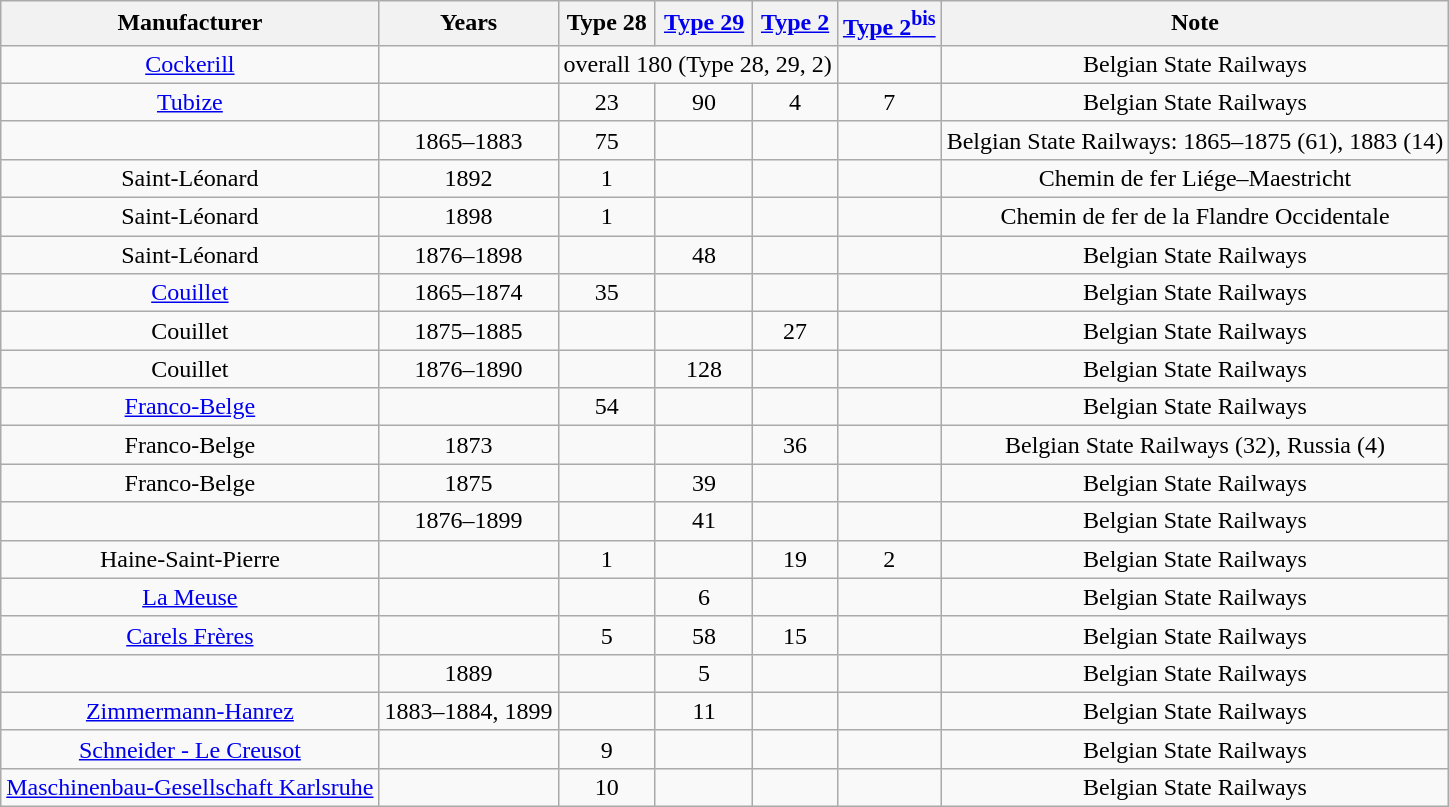<table class="wikitable" style=text-align:center>
<tr>
<th>Manufacturer</th>
<th>Years</th>
<th>Type 28</th>
<th><a href='#'>Type 29</a></th>
<th><a href='#'>Type 2</a></th>
<th><a href='#'>Type 2<sup>bis</sup></a></th>
<th>Note</th>
</tr>
<tr>
<td><a href='#'>Cockerill</a></td>
<td></td>
<td colspan="3">overall 180 (Type 28, 29, 2)</td>
<td></td>
<td>Belgian State Railways</td>
</tr>
<tr>
<td><a href='#'>Tubize</a></td>
<td></td>
<td>23</td>
<td>90</td>
<td>4</td>
<td>7</td>
<td>Belgian State Railways</td>
</tr>
<tr>
<td></td>
<td>1865–1883</td>
<td>75</td>
<td></td>
<td></td>
<td></td>
<td>Belgian State Railways: 1865–1875 (61), 1883 (14)</td>
</tr>
<tr>
<td>Saint-Léonard</td>
<td>1892</td>
<td>1</td>
<td></td>
<td></td>
<td></td>
<td>Chemin de fer Liége–Maestricht</td>
</tr>
<tr>
<td>Saint-Léonard</td>
<td>1898</td>
<td>1</td>
<td></td>
<td></td>
<td></td>
<td>Chemin de fer de la Flandre Occidentale</td>
</tr>
<tr>
<td>Saint-Léonard</td>
<td>1876–1898</td>
<td></td>
<td>48</td>
<td></td>
<td></td>
<td>Belgian State Railways</td>
</tr>
<tr>
<td><a href='#'>Couillet</a></td>
<td>1865–1874</td>
<td>35</td>
<td></td>
<td></td>
<td></td>
<td>Belgian State Railways</td>
</tr>
<tr>
<td>Couillet</td>
<td>1875–1885</td>
<td></td>
<td></td>
<td>27</td>
<td></td>
<td>Belgian State Railways</td>
</tr>
<tr>
<td>Couillet</td>
<td>1876–1890</td>
<td></td>
<td>128</td>
<td></td>
<td></td>
<td>Belgian State Railways</td>
</tr>
<tr>
<td><a href='#'>Franco-Belge</a></td>
<td></td>
<td>54</td>
<td></td>
<td></td>
<td></td>
<td>Belgian State Railways</td>
</tr>
<tr>
<td>Franco-Belge</td>
<td>1873</td>
<td></td>
<td></td>
<td>36</td>
<td></td>
<td>Belgian State Railways (32), Russia (4)</td>
</tr>
<tr>
<td>Franco-Belge</td>
<td>1875</td>
<td></td>
<td>39</td>
<td></td>
<td></td>
<td>Belgian State Railways</td>
</tr>
<tr>
<td></td>
<td>1876–1899</td>
<td></td>
<td>41</td>
<td></td>
<td></td>
<td>Belgian State Railways</td>
</tr>
<tr>
<td>Haine-Saint-Pierre</td>
<td></td>
<td>1</td>
<td></td>
<td>19</td>
<td>2</td>
<td>Belgian State Railways</td>
</tr>
<tr>
<td><a href='#'>La Meuse</a></td>
<td></td>
<td></td>
<td>6</td>
<td></td>
<td></td>
<td>Belgian State Railways</td>
</tr>
<tr>
<td><a href='#'>Carels Frères</a></td>
<td></td>
<td>5</td>
<td>58</td>
<td>15</td>
<td></td>
<td>Belgian State Railways</td>
</tr>
<tr>
<td></td>
<td>1889</td>
<td></td>
<td>5</td>
<td></td>
<td></td>
<td>Belgian State Railways</td>
</tr>
<tr>
<td><a href='#'>Zimmermann-Hanrez</a></td>
<td>1883–1884, 1899</td>
<td></td>
<td>11</td>
<td></td>
<td></td>
<td>Belgian State Railways</td>
</tr>
<tr>
<td><a href='#'>Schneider - Le Creusot</a></td>
<td></td>
<td>9</td>
<td></td>
<td></td>
<td></td>
<td>Belgian State Railways</td>
</tr>
<tr>
<td><a href='#'>Maschinenbau-Gesellschaft Karlsruhe</a></td>
<td></td>
<td>10</td>
<td></td>
<td></td>
<td></td>
<td>Belgian State Railways</td>
</tr>
</table>
